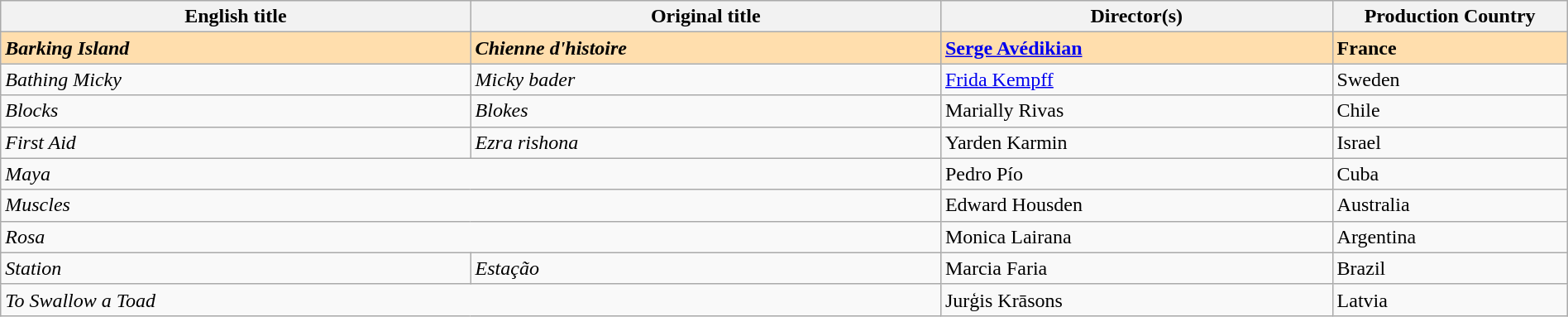<table class="wikitable" width="100%" cellpadding="5">
<tr>
<th width="30%">English title</th>
<th width="30%">Original title</th>
<th width="25%">Director(s)</th>
<th width="15%">Production Country</th>
</tr>
<tr style="background:#FFDEAD">
<td><strong><em>Barking Island</em></strong></td>
<td><strong><em>Chienne d'histoire</em></strong></td>
<td data-sort-value="Avédikian"><strong><a href='#'>Serge Avédikian</a></strong></td>
<td><strong>France</strong></td>
</tr>
<tr>
<td><em>Bathing Micky</em></td>
<td><em>Micky bader</em></td>
<td data-sort-value="Kempff"><a href='#'>Frida Kempff</a></td>
<td>Sweden</td>
</tr>
<tr>
<td><em>Blocks</em></td>
<td><em>Blokes</em></td>
<td data-sort-value="Rivas">Marially Rivas</td>
<td>Chile</td>
</tr>
<tr>
<td><em>First Aid</em></td>
<td><em>Ezra rishona</em></td>
<td data-sort-value="Karmin">Yarden Karmin</td>
<td>Israel</td>
</tr>
<tr>
<td colspan=2><em>Maya</em></td>
<td data-sort-value="Pío">Pedro Pío</td>
<td>Cuba</td>
</tr>
<tr>
<td colspan=2><em>Muscles</em></td>
<td data-sort-value="Housden">Edward Housden</td>
<td>Australia</td>
</tr>
<tr>
<td colspan=2><em>Rosa</em></td>
<td data-sort-value="Lairana">Monica Lairana</td>
<td>Argentina</td>
</tr>
<tr>
<td><em>Station</em></td>
<td><em>Estação</em></td>
<td data-sort-value="Faria">Marcia Faria</td>
<td>Brazil</td>
</tr>
<tr>
<td colspan=2><em>To Swallow a Toad</em></td>
<td data-sort-value="Krāsons">Jurģis Krāsons</td>
<td>Latvia</td>
</tr>
</table>
